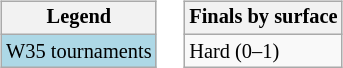<table>
<tr valign="top">
<td><br><table class="wikitable" style="font-size:85%">
<tr>
<th>Legend</th>
</tr>
<tr style="background:lightblue;">
<td>W35 tournaments</td>
</tr>
</table>
</td>
<td><br><table class="wikitable" style="font-size:85%">
<tr>
<th>Finals by surface</th>
</tr>
<tr>
<td>Hard (0–1)</td>
</tr>
</table>
</td>
</tr>
</table>
